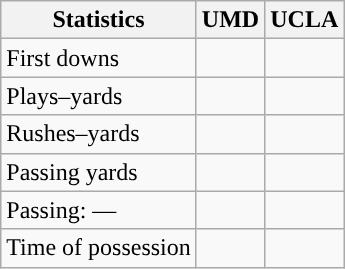<table class="wikitable" style="float:left">
<tr>
<th>Statistics</th>
<th>UMD</th>
<th>UCLA</th>
</tr>
<tr>
<td>First downs</td>
<td></td>
<td></td>
</tr>
<tr>
<td>Plays–yards</td>
<td></td>
<td></td>
</tr>
<tr>
<td>Rushes–yards</td>
<td></td>
<td></td>
</tr>
<tr>
<td>Passing yards</td>
<td></td>
<td></td>
</tr>
<tr>
<td>Passing: ––</td>
<td></td>
<td></td>
</tr>
<tr>
<td>Time of possession</td>
<td></td>
<td></td>
</tr>
</table>
